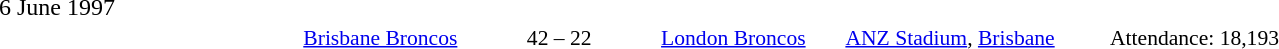<table style="width:70%;" cellspacing="1">
<tr>
<th width=35%></th>
<th width=15%></th>
<th></th>
</tr>
<tr>
<td>6 June 1997</td>
</tr>
<tr style=font-size:90%>
<td align=right><a href='#'>Brisbane Broncos</a></td>
<td align=center>42 – 22</td>
<td><a href='#'>London Broncos</a></td>
<td><a href='#'>ANZ Stadium</a>, <a href='#'>Brisbane</a></td>
<td>Attendance: 18,193</td>
</tr>
</table>
